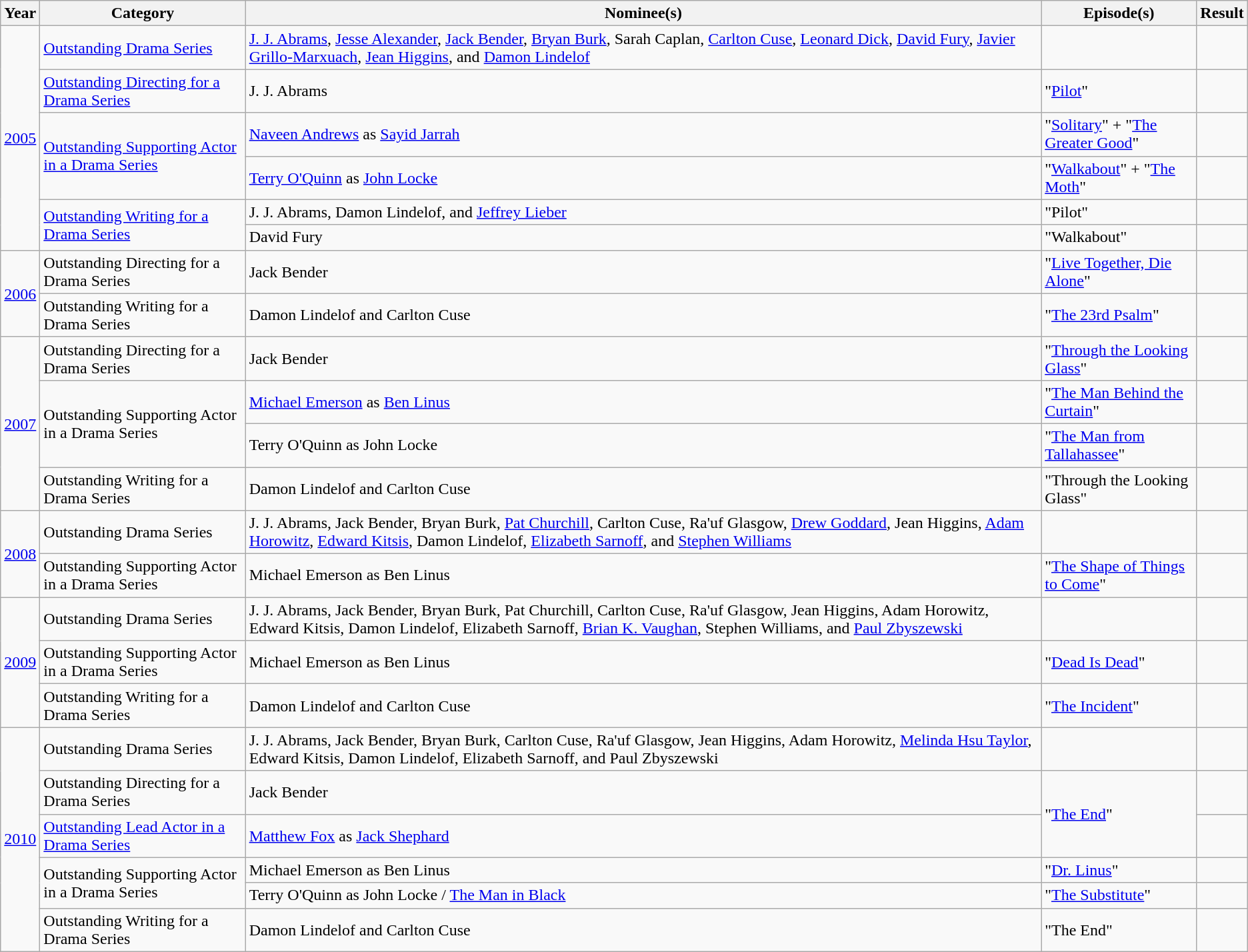<table class="wikitable">
<tr>
<th>Year</th>
<th>Category</th>
<th>Nominee(s)</th>
<th>Episode(s)</th>
<th>Result</th>
</tr>
<tr>
<td rowspan=6><a href='#'>2005</a></td>
<td><a href='#'>Outstanding Drama Series</a></td>
<td><a href='#'>J. J. Abrams</a>, <a href='#'>Jesse Alexander</a>, <a href='#'>Jack Bender</a>, <a href='#'>Bryan Burk</a>, Sarah Caplan, <a href='#'>Carlton Cuse</a>, <a href='#'>Leonard Dick</a>, <a href='#'>David Fury</a>, <a href='#'>Javier Grillo-Marxuach</a>, <a href='#'>Jean Higgins</a>, and <a href='#'>Damon Lindelof</a></td>
<td></td>
<td></td>
</tr>
<tr>
<td><a href='#'>Outstanding Directing for a Drama Series</a></td>
<td>J. J. Abrams</td>
<td>"<a href='#'>Pilot</a>"</td>
<td></td>
</tr>
<tr>
<td rowspan=2><a href='#'>Outstanding Supporting Actor in a Drama Series</a></td>
<td><a href='#'>Naveen Andrews</a> as <a href='#'>Sayid Jarrah</a></td>
<td>"<a href='#'>Solitary</a>" + "<a href='#'>The Greater Good</a>"</td>
<td></td>
</tr>
<tr>
<td><a href='#'>Terry O'Quinn</a> as <a href='#'>John Locke</a></td>
<td>"<a href='#'>Walkabout</a>" + "<a href='#'>The Moth</a>"</td>
<td></td>
</tr>
<tr>
<td rowspan=2><a href='#'>Outstanding Writing for a Drama Series</a></td>
<td>J. J. Abrams, Damon Lindelof, and <a href='#'>Jeffrey Lieber</a></td>
<td>"Pilot"</td>
<td></td>
</tr>
<tr>
<td>David Fury</td>
<td>"Walkabout"</td>
<td></td>
</tr>
<tr>
<td rowspan=2><a href='#'>2006</a></td>
<td>Outstanding Directing for a Drama Series</td>
<td>Jack Bender</td>
<td>"<a href='#'>Live Together, Die Alone</a>"</td>
<td></td>
</tr>
<tr>
<td>Outstanding Writing for a Drama Series</td>
<td>Damon Lindelof and Carlton Cuse</td>
<td>"<a href='#'>The 23rd Psalm</a>"</td>
<td></td>
</tr>
<tr>
<td rowspan=4><a href='#'>2007</a></td>
<td>Outstanding Directing for a Drama Series</td>
<td>Jack Bender</td>
<td>"<a href='#'>Through the Looking Glass</a>"</td>
<td></td>
</tr>
<tr>
<td rowspan=2>Outstanding Supporting Actor in a Drama Series</td>
<td><a href='#'>Michael Emerson</a> as <a href='#'>Ben Linus</a></td>
<td>"<a href='#'>The Man Behind the Curtain</a>"</td>
<td></td>
</tr>
<tr>
<td>Terry O'Quinn as John Locke</td>
<td>"<a href='#'>The Man from Tallahassee</a>"</td>
<td></td>
</tr>
<tr>
<td>Outstanding Writing for a Drama Series</td>
<td>Damon Lindelof and Carlton Cuse</td>
<td>"Through the Looking Glass"</td>
<td></td>
</tr>
<tr>
<td rowspan=2><a href='#'>2008</a></td>
<td>Outstanding Drama Series</td>
<td>J. J. Abrams, Jack Bender, Bryan Burk, <a href='#'>Pat Churchill</a>, Carlton Cuse, Ra'uf Glasgow, <a href='#'>Drew Goddard</a>, Jean Higgins, <a href='#'>Adam Horowitz</a>, <a href='#'>Edward Kitsis</a>, Damon Lindelof, <a href='#'>Elizabeth Sarnoff</a>, and <a href='#'>Stephen Williams</a></td>
<td></td>
<td></td>
</tr>
<tr>
<td>Outstanding Supporting Actor in a Drama Series</td>
<td>Michael Emerson as Ben Linus</td>
<td>"<a href='#'>The Shape of Things to Come</a>"</td>
<td></td>
</tr>
<tr>
<td rowspan=3><a href='#'>2009</a></td>
<td>Outstanding Drama Series</td>
<td>J. J. Abrams, Jack Bender, Bryan Burk, Pat Churchill, Carlton Cuse, Ra'uf Glasgow, Jean Higgins, Adam Horowitz, Edward Kitsis, Damon Lindelof, Elizabeth Sarnoff, <a href='#'>Brian K. Vaughan</a>, Stephen Williams, and <a href='#'>Paul Zbyszewski</a></td>
<td></td>
<td></td>
</tr>
<tr>
<td>Outstanding Supporting Actor in a Drama Series</td>
<td>Michael Emerson as Ben Linus</td>
<td>"<a href='#'>Dead Is Dead</a>"</td>
<td></td>
</tr>
<tr>
<td>Outstanding Writing for a Drama Series</td>
<td>Damon Lindelof and Carlton Cuse</td>
<td>"<a href='#'>The Incident</a>"</td>
<td></td>
</tr>
<tr>
<td rowspan=6><a href='#'>2010</a></td>
<td>Outstanding Drama Series</td>
<td>J. J. Abrams, Jack Bender, Bryan Burk, Carlton Cuse, Ra'uf Glasgow, Jean Higgins, Adam Horowitz, <a href='#'>Melinda Hsu Taylor</a>, Edward Kitsis, Damon Lindelof, Elizabeth Sarnoff, and Paul Zbyszewski</td>
<td></td>
<td></td>
</tr>
<tr>
<td>Outstanding Directing for a Drama Series</td>
<td>Jack Bender</td>
<td rowspan=2>"<a href='#'>The End</a>"</td>
<td></td>
</tr>
<tr>
<td><a href='#'>Outstanding Lead Actor in a Drama Series</a></td>
<td><a href='#'>Matthew Fox</a> as <a href='#'>Jack Shephard</a></td>
<td></td>
</tr>
<tr>
<td rowspan=2>Outstanding Supporting Actor in a Drama Series</td>
<td>Michael Emerson as Ben Linus</td>
<td>"<a href='#'>Dr. Linus</a>"</td>
<td></td>
</tr>
<tr>
<td>Terry O'Quinn as John Locke / <a href='#'>The Man in Black</a></td>
<td>"<a href='#'>The Substitute</a>"</td>
<td></td>
</tr>
<tr>
<td>Outstanding Writing for a Drama Series</td>
<td>Damon Lindelof and Carlton Cuse</td>
<td>"The End"</td>
<td></td>
</tr>
</table>
